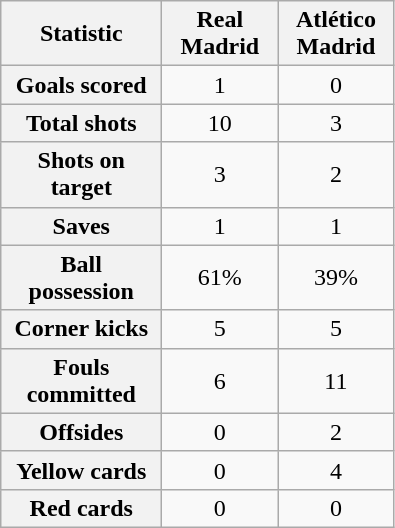<table class="wikitable plainrowheaders" style="text-align:center">
<tr>
<th scope="col" style="width:100px">Statistic</th>
<th scope="col" style="width:70px">Real Madrid</th>
<th scope="col" style="width:70px">Atlético Madrid</th>
</tr>
<tr>
<th scope=row>Goals scored</th>
<td>1</td>
<td>0</td>
</tr>
<tr>
<th scope=row>Total shots</th>
<td>10</td>
<td>3</td>
</tr>
<tr>
<th scope=row>Shots on target</th>
<td>3</td>
<td>2</td>
</tr>
<tr>
<th scope=row>Saves</th>
<td>1</td>
<td>1</td>
</tr>
<tr>
<th scope=row>Ball possession</th>
<td>61%</td>
<td>39%</td>
</tr>
<tr>
<th scope=row>Corner kicks</th>
<td>5</td>
<td>5</td>
</tr>
<tr>
<th scope=row>Fouls committed</th>
<td>6</td>
<td>11</td>
</tr>
<tr>
<th scope=row>Offsides</th>
<td>0</td>
<td>2</td>
</tr>
<tr>
<th scope=row>Yellow cards</th>
<td>0</td>
<td>4</td>
</tr>
<tr>
<th scope=row>Red cards</th>
<td>0</td>
<td>0</td>
</tr>
</table>
